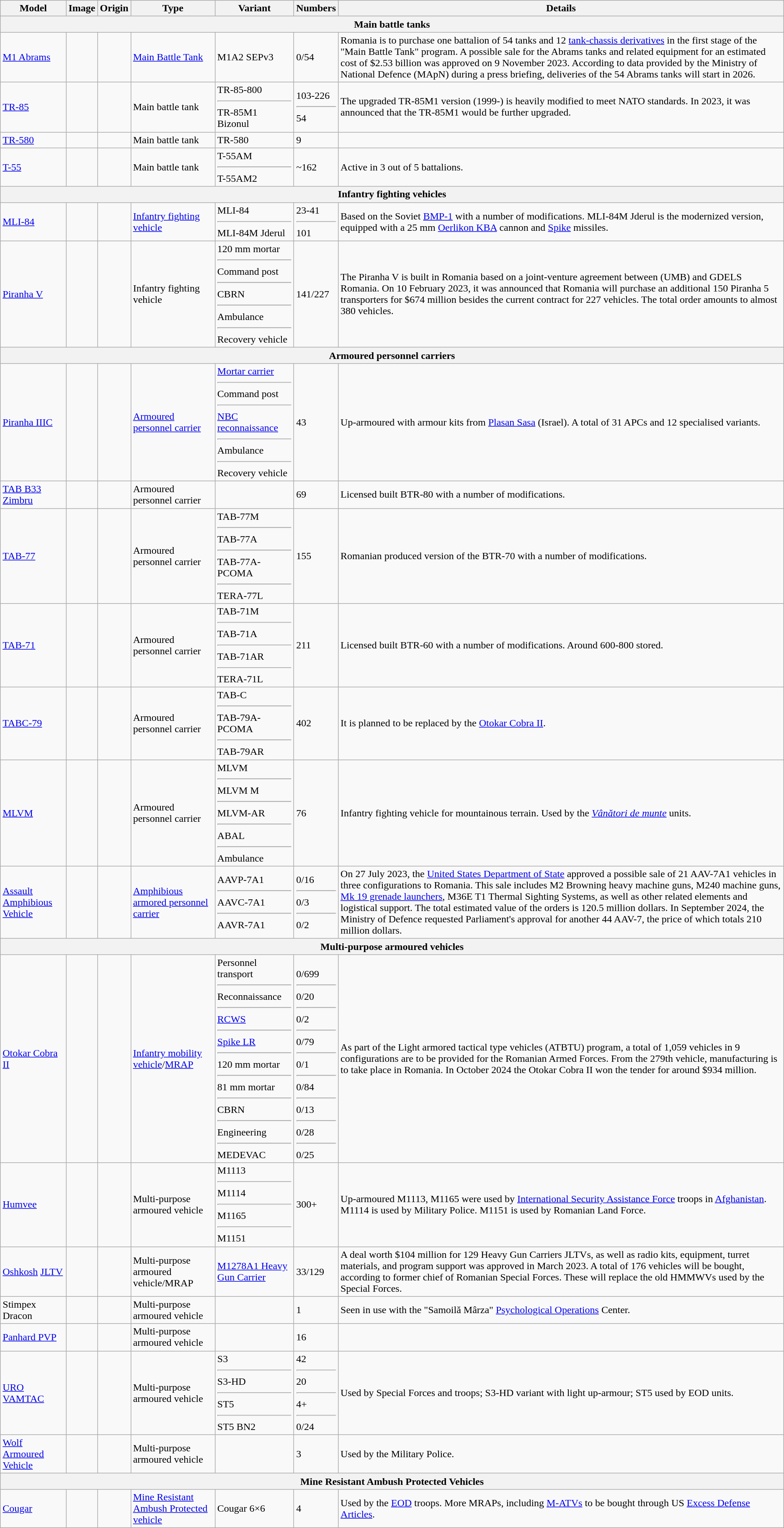<table class="wikitable">
<tr>
<th>Model</th>
<th>Image</th>
<th>Origin</th>
<th>Type</th>
<th>Variant</th>
<th>Numbers</th>
<th>Details</th>
</tr>
<tr>
<th colspan="7">Main battle tanks</th>
</tr>
<tr>
<td><a href='#'>M1 Abrams</a></td>
<td></td>
<td></td>
<td><a href='#'>Main Battle Tank</a></td>
<td>M1A2 SEPv3</td>
<td>0/54</td>
<td>Romania is to purchase one battalion of 54 tanks and 12 <a href='#'>tank-chassis derivatives</a> in the first stage of the "Main Battle Tank" program. A possible sale for the Abrams tanks and related equipment for an estimated cost of $2.53 billion was approved on 9 November 2023. According to data provided by the Ministry of National Defence (MApN) during a press briefing, deliveries of the 54 Abrams tanks will start in 2026.</td>
</tr>
<tr>
<td><a href='#'>TR-85</a></td>
<td></td>
<td></td>
<td>Main battle tank</td>
<td>TR-85-800 <hr> TR-85M1 Bizonul</td>
<td>103-226 <hr> 54</td>
<td>The upgraded TR-85M1 version (1999-) is heavily modified to meet NATO standards. In 2023, it was announced that the TR-85M1 would be further upgraded.</td>
</tr>
<tr>
<td><a href='#'>TR-580</a></td>
<td></td>
<td></td>
<td>Main battle tank</td>
<td>TR-580</td>
<td>9</td>
<td></td>
</tr>
<tr>
<td><a href='#'>T-55</a></td>
<td></td>
<td></td>
<td>Main battle tank</td>
<td>T-55AM  <hr>T-55AM2</td>
<td>~162</td>
<td>Active in 3 out of 5 battalions.</td>
</tr>
<tr>
<th colspan="7">Infantry fighting vehicles</th>
</tr>
<tr>
<td><a href='#'>MLI-84</a></td>
<td></td>
<td></td>
<td><a href='#'>Infantry fighting vehicle</a></td>
<td>MLI-84 <hr> MLI-84M Jderul</td>
<td>23-41 <hr> 101</td>
<td>Based on the Soviet <a href='#'>BMP-1</a> with a number of modifications. MLI-84M Jderul is the modernized version, equipped with a 25 mm <a href='#'>Oerlikon KBA</a> cannon and <a href='#'>Spike</a> missiles.</td>
</tr>
<tr>
<td><a href='#'>Piranha V</a></td>
<td></td>
<td><br></td>
<td>Infantry fighting vehicle</td>
<td>120 mm mortar <hr> Command post <hr> CBRN <hr> Ambulance <hr> Recovery vehicle</td>
<td>141/227</td>
<td>The Piranha V is built in Romania based on a joint-venture agreement between  (UMB) and GDELS Romania. On 10 February 2023, it was announced that Romania will purchase an additional 150 Piranha 5 transporters for $674 million besides the current contract for 227 vehicles. The total order amounts to almost 380 vehicles.</td>
</tr>
<tr>
<th colspan="7">Armoured personnel carriers</th>
</tr>
<tr>
<td><a href='#'>Piranha IIIC</a></td>
<td></td>
<td></td>
<td><a href='#'>Armoured personnel carrier</a></td>
<td><a href='#'>Mortar carrier</a> <hr> Command post <hr> <a href='#'>NBC reconnaissance</a> <hr> Ambulance <hr> Recovery vehicle</td>
<td>43</td>
<td>Up-armoured with armour kits from <a href='#'>Plasan Sasa</a> (Israel). A total of 31 APCs and 12 specialised variants.</td>
</tr>
<tr>
<td><a href='#'>TAB B33 Zimbru</a></td>
<td></td>
<td></td>
<td>Armoured personnel carrier</td>
<td></td>
<td>69</td>
<td>Licensed built BTR-80 with a number of modifications.</td>
</tr>
<tr>
<td><a href='#'>TAB-77</a></td>
<td></td>
<td></td>
<td>Armoured personnel carrier</td>
<td>TAB-77M<hr>TAB-77A<hr>TAB-77A-PCOMA<hr>TERA-77L</td>
<td>155</td>
<td>Romanian produced version of the BTR-70 with a number of modifications.</td>
</tr>
<tr>
<td><a href='#'>TAB-71</a></td>
<td></td>
<td></td>
<td>Armoured personnel carrier</td>
<td>TAB-71M<hr>TAB-71A<hr>TAB-71AR<hr>TERA-71L</td>
<td>211</td>
<td>Licensed built BTR-60 with a number of modifications. Around 600-800 stored.</td>
</tr>
<tr>
<td><a href='#'>TABC-79</a></td>
<td></td>
<td></td>
<td>Armoured personnel carrier</td>
<td>TAB-C<hr>TAB-79A-PCOMA<hr>TAB-79AR</td>
<td>402</td>
<td>It is planned to be replaced by the <a href='#'>Otokar Cobra II</a>.</td>
</tr>
<tr>
<td><a href='#'>MLVM</a></td>
<td></td>
<td></td>
<td>Armoured personnel carrier</td>
<td>MLVM<hr>MLVM M<hr>MLVM-AR<hr>ABAL<hr>Ambulance</td>
<td>76</td>
<td>Infantry fighting vehicle for mountainous terrain. Used by the <em><a href='#'>Vânători de munte</a></em> units.</td>
</tr>
<tr>
<td><a href='#'>Assault Amphibious Vehicle</a></td>
<td></td>
<td></td>
<td><a href='#'>Amphibious</a> <a href='#'>armored personnel carrier</a></td>
<td>AAVP-7A1<hr>AAVC-7A1<hr>AAVR-7A1</td>
<td>0/16<hr>0/3<hr>0/2</td>
<td>On 27 July 2023, the <a href='#'>United States Department of State</a> approved a possible sale of 21 AAV-7A1 vehicles in three configurations to Romania. This sale includes M2 Browning heavy machine guns, M240 machine guns, <a href='#'>Mk 19 grenade launchers</a>, M36E T1 Thermal Sighting Systems, as well as other related elements and logistical support. The total estimated value of the orders is 120.5 million dollars. In September 2024, the Ministry of Defence requested Parliament's approval for another 44 AAV-7, the price of which totals 210 million dollars.</td>
</tr>
<tr>
<th colspan="7">Multi-purpose armoured vehicles</th>
</tr>
<tr>
<td><a href='#'>Otokar Cobra II</a></td>
<td></td>
<td><br></td>
<td><a href='#'>Infantry mobility vehicle</a>/<a href='#'>MRAP</a></td>
<td>Personnel transport <hr> Reconnaissance <hr> <a href='#'>RCWS</a> <hr> <a href='#'>Spike LR</a> <hr> 120 mm mortar <hr> 81 mm mortar <hr> CBRN <hr> Engineering <hr> MEDEVAC</td>
<td><br> 0/699 <hr> 0/20 <hr> 0/2 <hr> 0/79 <hr> 0/1 <hr> 0/84 <hr> 0/13 <hr> 0/28 <hr> 0/25</td>
<td>As part of the Light armored tactical type vehicles (ATBTU) program, a total of 1,059 vehicles in 9 configurations are to be provided for the Romanian Armed Forces. From the 279th vehicle, manufacturing is to take place in Romania. In October 2024 the Otokar Cobra II won the tender for around $934 million.</td>
</tr>
<tr>
<td><a href='#'>Humvee</a></td>
<td></td>
<td></td>
<td>Multi-purpose armoured vehicle</td>
<td>M1113<hr>M1114<hr>M1165<hr>M1151</td>
<td>300+</td>
<td>Up-armoured M1113, M1165 were used by <a href='#'>International Security Assistance Force</a> troops in <a href='#'>Afghanistan</a>. M1114 is used by Military Police. M1151 is used by Romanian Land Force.</td>
</tr>
<tr>
<td><a href='#'>Oshkosh</a> <a href='#'>JLTV</a></td>
<td></td>
<td></td>
<td>Multi-purpose armoured vehicle/MRAP</td>
<td><a href='#'>M1278A1 Heavy Gun Carrier</a></td>
<td>33/129</td>
<td>A deal worth $104 million for 129 Heavy Gun Carriers JLTVs, as well as radio kits, equipment, turret materials, and program support was approved in March 2023. A total of 176 vehicles will be bought, according to former chief of Romanian Special Forces. These will replace the old HMMWVs used by the Special Forces.</td>
</tr>
<tr>
<td>Stimpex Dracon</td>
<td></td>
<td></td>
<td>Multi-purpose armoured vehicle</td>
<td></td>
<td>1</td>
<td>Seen in use with the "Samoilă Mârza" <a href='#'>Psychological Operations</a> Center.</td>
</tr>
<tr>
<td><a href='#'>Panhard PVP</a></td>
<td></td>
<td></td>
<td>Multi-purpose armoured vehicle</td>
<td></td>
<td>16</td>
<td></td>
</tr>
<tr>
<td><a href='#'>URO VAMTAC</a></td>
<td></td>
<td></td>
<td>Multi-purpose armoured vehicle</td>
<td>S3 <hr> S3-HD <hr> ST5 <hr> ST5 BN2</td>
<td>42<hr>20<hr>4+<hr>0/24</td>
<td>Used by Special Forces and troops; S3-HD variant with light up-armour; ST5 used by EOD units.</td>
</tr>
<tr>
<td><a href='#'>Wolf Armoured Vehicle</a></td>
<td></td>
<td></td>
<td>Multi-purpose armoured vehicle</td>
<td></td>
<td>3</td>
<td>Used by the Military Police.</td>
</tr>
<tr>
<th colspan="7">Mine Resistant Ambush Protected Vehicles</th>
</tr>
<tr>
<td><a href='#'>Cougar</a></td>
<td></td>
<td></td>
<td><a href='#'>Mine Resistant Ambush Protected vehicle</a></td>
<td>Cougar 6×6</td>
<td>4</td>
<td>Used by the <a href='#'>EOD</a> troops. More MRAPs, including <a href='#'>M-ATVs</a> to be bought through US <a href='#'>Excess Defense Articles</a>.</td>
</tr>
</table>
